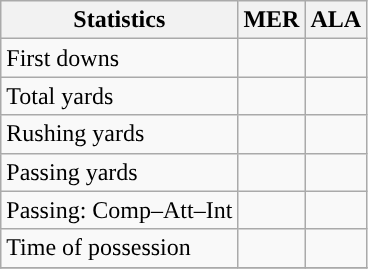<table class="wikitable" style="float: left;">
<tr>
<th>Statistics</th>
<th>MER</th>
<th>ALA</th>
</tr>
<tr>
<td>First downs</td>
<td></td>
<td></td>
</tr>
<tr>
<td>Total yards</td>
<td></td>
<td></td>
</tr>
<tr>
<td>Rushing yards</td>
<td></td>
<td></td>
</tr>
<tr>
<td>Passing yards</td>
<td></td>
<td></td>
</tr>
<tr>
<td>Passing: Comp–Att–Int</td>
<td></td>
<td></td>
</tr>
<tr>
<td>Time of possession</td>
<td></td>
<td></td>
</tr>
<tr>
</tr>
</table>
